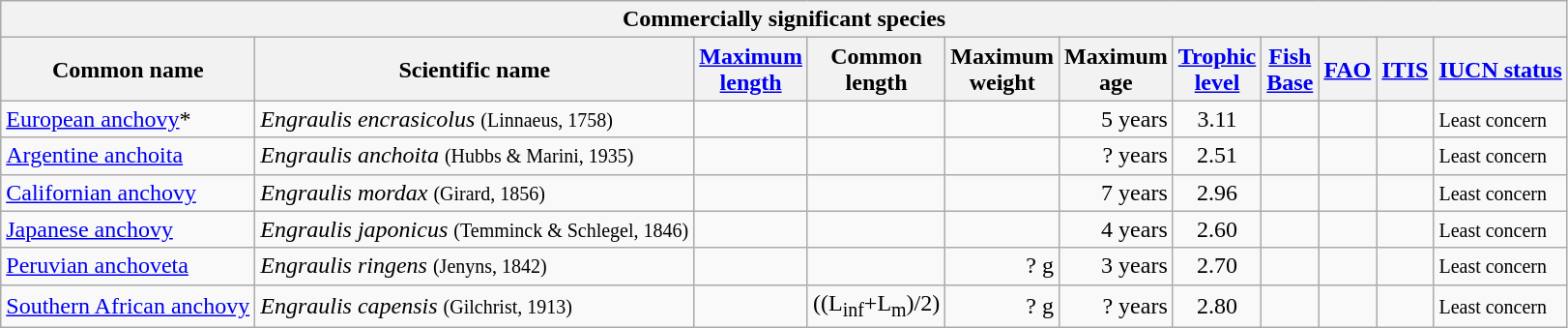<table class="wikitable collapsible">
<tr>
<th colspan="11">Commercially significant species</th>
</tr>
<tr>
<th>Common name</th>
<th>Scientific name</th>
<th><a href='#'>Maximum<br>length</a></th>
<th>Common<br>length</th>
<th>Maximum<br>weight</th>
<th>Maximum<br>age</th>
<th><a href='#'>Trophic<br>level</a></th>
<th><a href='#'>Fish<br>Base</a></th>
<th><a href='#'>FAO</a></th>
<th><a href='#'>ITIS</a></th>
<th><a href='#'>IUCN status</a></th>
</tr>
<tr>
<td><a href='#'>European anchovy</a>*</td>
<td><em>Engraulis encrasicolus</em> <small>(Linnaeus, 1758)</small></td>
<td align="right"></td>
<td align="right"></td>
<td align="right"></td>
<td align="right">5 years</td>
<td align="center">3.11</td>
<td align="center"></td>
<td align="center"></td>
<td align="center"></td>
<td> <small>Least concern</small></td>
</tr>
<tr>
<td><a href='#'>Argentine anchoita</a></td>
<td><em>Engraulis anchoita</em> <small>(Hubbs & Marini, 1935)</small></td>
<td align="right"></td>
<td align="right"> </td>
<td align="right"></td>
<td align="right">? years</td>
<td align="center">2.51</td>
<td align="center"></td>
<td align="center"></td>
<td align="center"></td>
<td> <small>Least concern</small></td>
</tr>
<tr>
<td><a href='#'>Californian anchovy</a></td>
<td><em>Engraulis mordax</em> <small>(Girard, 1856)</small></td>
<td align="right"></td>
<td align="right"></td>
<td align="right"></td>
<td align="right">7 years </td>
<td align="center">2.96</td>
<td align="center"></td>
<td align="center"></td>
<td align="center"></td>
<td> <small>Least concern</small></td>
</tr>
<tr>
<td><a href='#'>Japanese anchovy</a></td>
<td><em>Engraulis japonicus</em> <small>(Temminck & Schlegel, 1846)</small></td>
<td align="right"></td>
<td align="right"></td>
<td align="right"></td>
<td align="right">4 years</td>
<td align="center">2.60</td>
<td align="center"></td>
<td align="center"></td>
<td align="center"></td>
<td> <small>Least concern</small></td>
</tr>
<tr>
<td><a href='#'>Peruvian anchoveta</a></td>
<td><em>Engraulis ringens</em> <small>(Jenyns, 1842) </small></td>
<td align="right"></td>
<td align="right"></td>
<td align="right">? g</td>
<td align="right">3 years</td>
<td align="center">2.70</td>
<td align="center"></td>
<td align="center"></td>
<td align="center"></td>
<td> <small>Least concern</small></td>
</tr>
<tr>
<td><a href='#'>Southern African anchovy</a></td>
<td><em>Engraulis capensis</em> <small>(Gilchrist, 1913) </small></td>
<td align="right"></td>
<td align="right"> ((L<sub>inf</sub>+L<sub>m</sub>)/2) </td>
<td align="right">? g</td>
<td align="right">? years</td>
<td align="center">2.80</td>
<td align="center"></td>
<td align="center"></td>
<td align="center"></td>
<td> <small>Least concern</small></td>
</tr>
</table>
